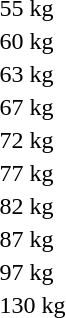<table>
<tr>
<td>55 kg<br></td>
<td></td>
<td></td>
<td></td>
</tr>
<tr>
<td>60 kg<br></td>
<td></td>
<td></td>
<td></td>
</tr>
<tr>
<td>63 kg<br></td>
<td></td>
<td></td>
<td></td>
</tr>
<tr>
<td rowspan=2>67 kg<br></td>
<td rowspan=2></td>
<td rowspan=2></td>
<td></td>
</tr>
<tr>
<td></td>
</tr>
<tr>
<td rowspan=2>72 kg<br></td>
<td rowspan=2></td>
<td rowspan=2></td>
<td></td>
</tr>
<tr>
<td></td>
</tr>
<tr>
<td rowspan=2>77 kg<br></td>
<td rowspan=2></td>
<td rowspan=2></td>
<td></td>
</tr>
<tr>
<td></td>
</tr>
<tr>
<td rowspan=2>82 kg<br></td>
<td rowspan=2></td>
<td rowspan=2></td>
<td></td>
</tr>
<tr>
<td></td>
</tr>
<tr>
<td rowspan=2>87 kg<br></td>
<td rowspan=2></td>
<td rowspan=2></td>
<td></td>
</tr>
<tr>
<td></td>
</tr>
<tr>
<td rowspan=2>97 kg<br></td>
<td rowspan=2></td>
<td rowspan=2></td>
<td></td>
</tr>
<tr>
<td></td>
</tr>
<tr>
<td rowspan=2>130 kg<br></td>
<td rowspan=2></td>
<td rowspan=2></td>
<td></td>
</tr>
<tr>
<td></td>
</tr>
<tr>
</tr>
</table>
